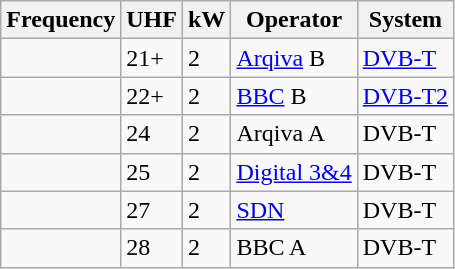<table class="wikitable sortable">
<tr>
<th>Frequency</th>
<th>UHF</th>
<th>kW</th>
<th>Operator</th>
<th>System</th>
</tr>
<tr>
<td></td>
<td>21+</td>
<td>2</td>
<td><a href='#'>Arqiva</a> B</td>
<td><a href='#'>DVB-T</a></td>
</tr>
<tr>
<td></td>
<td>22+</td>
<td>2</td>
<td><a href='#'>BBC</a> B</td>
<td><a href='#'>DVB-T2</a></td>
</tr>
<tr>
<td></td>
<td>24</td>
<td>2</td>
<td>Arqiva A</td>
<td>DVB-T</td>
</tr>
<tr>
<td></td>
<td>25</td>
<td>2</td>
<td><a href='#'>Digital 3&4</a></td>
<td>DVB-T</td>
</tr>
<tr>
<td></td>
<td>27</td>
<td>2</td>
<td><a href='#'>SDN</a></td>
<td>DVB-T</td>
</tr>
<tr>
<td></td>
<td>28</td>
<td>2</td>
<td>BBC A</td>
<td>DVB-T</td>
</tr>
</table>
